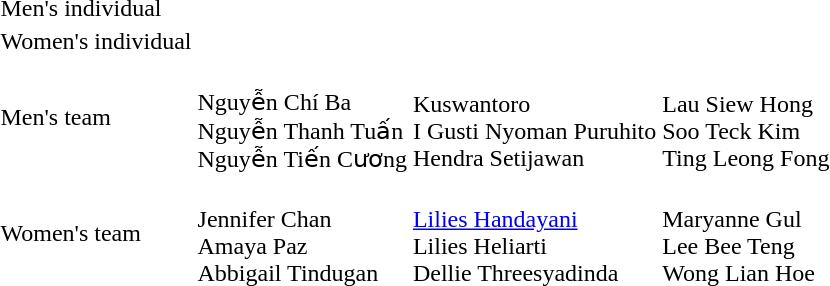<table>
<tr>
<td>Men's individual</td>
<td nowrap=true></td>
<td></td>
<td></td>
</tr>
<tr>
<td>Women's individual</td>
<td></td>
<td></td>
<td></td>
</tr>
<tr>
<td>Men's team</td>
<td><br>Nguyễn Chí Ba<br>Nguyễn Thanh Tuấn<br>Nguyễn Tiến Cương</td>
<td nowrap=true><br>Kuswantoro<br>I Gusti Nyoman Puruhito<br>Hendra Setijawan</td>
<td><br>Lau Siew Hong<br>Soo Teck Kim<br>Ting Leong Fong</td>
</tr>
<tr>
<td>Women's team</td>
<td><br>Jennifer Chan<br>Amaya Paz<br>Abbigail Tindugan</td>
<td><br><a href='#'>Lilies Handayani</a><br>Lilies Heliarti<br>Dellie Threesyadinda</td>
<td nowrap=true><br>Maryanne Gul<br>Lee Bee Teng<br>Wong Lian Hoe</td>
</tr>
</table>
